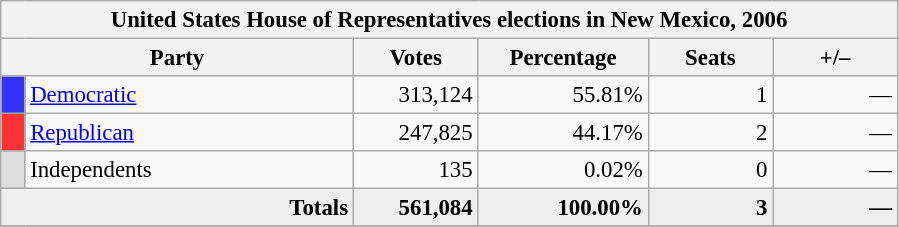<table class="wikitable" style="font-size: 95%;">
<tr>
<th colspan="6">United States House of Representatives elections in New Mexico, 2006</th>
</tr>
<tr>
<th colspan=2 style="width: 15em">Party</th>
<th style="width: 5em">Votes</th>
<th style="width: 7em">Percentage</th>
<th style="width: 5em">Seats</th>
<th style="width: 5em">+/–</th>
</tr>
<tr>
<th style="background-color:#3333FF; width: 3px"></th>
<td style="width: 130px"><a href='#'>Democratic</a></td>
<td align="right">313,124</td>
<td align="right">55.81%</td>
<td align="right">1</td>
<td align="right">—</td>
</tr>
<tr>
<th style="background-color:#FF3333; width: 3px"></th>
<td style="width: 130px"><a href='#'>Republican</a></td>
<td align="right">247,825</td>
<td align="right">44.17%</td>
<td align="right">2</td>
<td align="right">—</td>
</tr>
<tr>
<th style="background-color:#DDDDDD; width: 3px"></th>
<td style="width: 130px">Independents</td>
<td align="right">135</td>
<td align="right">0.02%</td>
<td align="right">0</td>
<td align="right">—</td>
</tr>
<tr bgcolor="#EEEEEE">
<td colspan="2" align="right"><strong>Totals</strong></td>
<td align="right"><strong>561,084</strong></td>
<td align="right"><strong>100.00%</strong></td>
<td align="right"><strong>3</strong></td>
<td align="right"><strong>—</strong></td>
</tr>
<tr bgcolor="#EEEEEE">
</tr>
</table>
